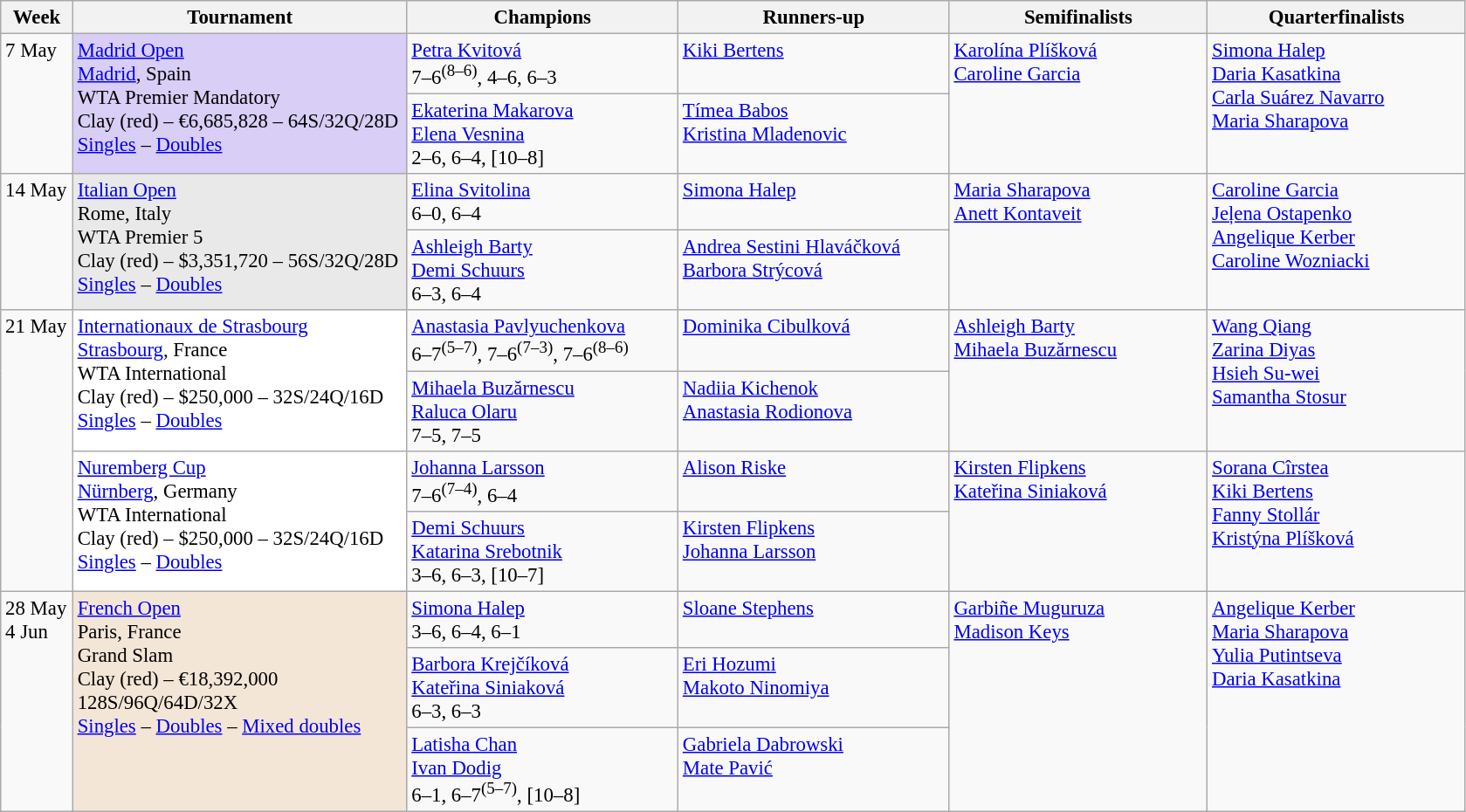<table class=wikitable style=font-size:95%>
<tr>
<th style="width:48px;">Week</th>
<th style="width:248px;">Tournament</th>
<th style="width:200px;">Champions</th>
<th style="width:200px;">Runners-up</th>
<th style="width:190px;">Semifinalists</th>
<th style="width:190px;">Quarterfinalists</th>
</tr>
<tr valign=top>
<td rowspan=2>7 May</td>
<td style="background:#d8cef6;" rowspan="2"><a href='#'>Madrid Open</a> <br> <a href='#'>Madrid</a>, Spain <br> WTA Premier Mandatory <br>Clay (red) – €6,685,828 – 64S/32Q/28D <br><a href='#'>Singles</a> – <a href='#'>Doubles</a></td>
<td> <a href='#'>Petra Kvitová</a> <br> 7–6<sup>(8–6)</sup>, 4–6, 6–3</td>
<td> <a href='#'>Kiki Bertens</a></td>
<td rowspan=2> <a href='#'>Karolína Plíšková</a> <br>  <a href='#'>Caroline Garcia</a></td>
<td rowspan=2> <a href='#'>Simona Halep</a> <br> <a href='#'>Daria Kasatkina</a>  <br> <a href='#'>Carla Suárez Navarro</a> <br>  <a href='#'>Maria Sharapova</a></td>
</tr>
<tr valign=top>
<td> <a href='#'>Ekaterina Makarova</a> <br>  <a href='#'>Elena Vesnina</a> <br> 2–6, 6–4, [10–8]</td>
<td> <a href='#'>Tímea Babos</a> <br>  <a href='#'>Kristina Mladenovic</a></td>
</tr>
<tr valign=top>
<td rowspan=2>14 May</td>
<td style="background:#E9E9E9;" rowspan="2"><a href='#'>Italian Open</a><br> Rome, Italy<br>WTA Premier 5<br>Clay (red) – $3,351,720 – 56S/32Q/28D<br><a href='#'>Singles</a> – <a href='#'>Doubles</a></td>
<td> <a href='#'>Elina Svitolina</a> <br> 6–0, 6–4</td>
<td> <a href='#'>Simona Halep</a></td>
<td rowspan=2> <a href='#'>Maria Sharapova</a> <br>  <a href='#'>Anett Kontaveit</a></td>
<td rowspan=2> <a href='#'>Caroline Garcia</a> <br> <a href='#'>Jeļena Ostapenko</a> <br> <a href='#'>Angelique Kerber</a> <br> <a href='#'>Caroline Wozniacki</a></td>
</tr>
<tr valign=top>
<td> <a href='#'>Ashleigh Barty</a> <br>  <a href='#'>Demi Schuurs</a> <br> 6–3, 6–4</td>
<td> <a href='#'>Andrea Sestini Hlaváčková</a> <br>  <a href='#'>Barbora Strýcová</a></td>
</tr>
<tr valign=top>
<td rowspan=4>21 May</td>
<td style="background:#fff;" rowspan="2"><a href='#'>Internationaux de Strasbourg</a><br> <a href='#'>Strasbourg</a>, France<br>WTA International<br>Clay (red) – $250,000 – 32S/24Q/16D<br><a href='#'>Singles</a> – <a href='#'>Doubles</a></td>
<td> <a href='#'>Anastasia Pavlyuchenkova</a> <br> 6–7<sup>(5–7)</sup>, 7–6<sup>(7–3)</sup>, 7–6<sup>(8–6)</sup></td>
<td> <a href='#'>Dominika Cibulková</a></td>
<td rowspan=2> <a href='#'>Ashleigh Barty</a> <br>  <a href='#'>Mihaela Buzărnescu</a></td>
<td rowspan=2> <a href='#'>Wang Qiang</a> <br>  <a href='#'>Zarina Diyas</a> <br> <a href='#'>Hsieh Su-wei</a> <br>  <a href='#'>Samantha Stosur</a></td>
</tr>
<tr valign=top>
<td> <a href='#'>Mihaela Buzărnescu</a> <br>  <a href='#'>Raluca Olaru</a> <br> 7–5, 7–5</td>
<td> <a href='#'>Nadiia Kichenok</a> <br>  <a href='#'>Anastasia Rodionova</a></td>
</tr>
<tr valign=top>
<td style="background:#fff;" rowspan="2"><a href='#'>Nuremberg Cup</a><br> <a href='#'>Nürnberg</a>, Germany<br>WTA International<br>Clay (red) – $250,000 – 32S/24Q/16D<br><a href='#'>Singles</a> – <a href='#'>Doubles</a></td>
<td> <a href='#'>Johanna Larsson</a> <br> 7–6<sup>(7–4)</sup>, 6–4</td>
<td> <a href='#'>Alison Riske</a></td>
<td rowspan=2> <a href='#'>Kirsten Flipkens</a> <br>  <a href='#'>Kateřina Siniaková</a></td>
<td rowspan=2> <a href='#'>Sorana Cîrstea</a> <br> <a href='#'>Kiki Bertens</a> <br> <a href='#'>Fanny Stollár</a> <br>  <a href='#'>Kristýna Plíšková</a></td>
</tr>
<tr valign=top>
<td> <a href='#'>Demi Schuurs</a> <br>  <a href='#'>Katarina Srebotnik</a> <br> 3–6, 6–3, [10–7]</td>
<td> <a href='#'>Kirsten Flipkens</a> <br>  <a href='#'>Johanna Larsson</a></td>
</tr>
<tr valign=top>
<td rowspan=3>28 May <br>4 Jun</td>
<td style="background:#F3E6D7;" rowspan="3"><a href='#'>French Open</a><br> Paris, France<br>Grand Slam<br>Clay (red) – €18,392,000<br>128S/96Q/64D/32X<br><a href='#'>Singles</a> – <a href='#'>Doubles</a> – <a href='#'>Mixed doubles</a></td>
<td> <a href='#'>Simona Halep</a> <br> 3–6, 6–4, 6–1</td>
<td> <a href='#'>Sloane Stephens</a></td>
<td rowspan=3> <a href='#'>Garbiñe Muguruza</a><br> <a href='#'>Madison Keys</a></td>
<td rowspan=3> <a href='#'>Angelique Kerber</a><br> <a href='#'>Maria Sharapova</a><br>  <a href='#'>Yulia Putintseva</a><br> <a href='#'>Daria Kasatkina</a></td>
</tr>
<tr valign=top>
<td> <a href='#'>Barbora Krejčíková</a> <br>  <a href='#'>Kateřina Siniaková</a> <br> 6–3, 6–3</td>
<td> <a href='#'>Eri Hozumi</a> <br>  <a href='#'>Makoto Ninomiya</a></td>
</tr>
<tr valign=top>
<td> <a href='#'>Latisha Chan</a> <br>  <a href='#'>Ivan Dodig</a> <br> 6–1, 6–7<sup>(5–7)</sup>, [10–8]</td>
<td> <a href='#'>Gabriela Dabrowski</a> <br>  <a href='#'>Mate Pavić</a></td>
</tr>
</table>
